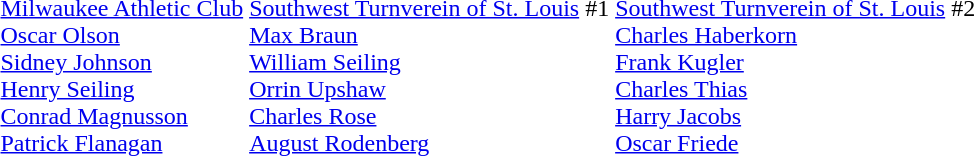<table>
<tr valign=top>
<td><br><a href='#'>Milwaukee Athletic Club</a><br><a href='#'>Oscar Olson</a><br><a href='#'>Sidney Johnson</a><br><a href='#'>Henry Seiling</a><br><a href='#'>Conrad Magnusson</a><br><a href='#'>Patrick Flanagan</a></td>
<td><br><a href='#'>Southwest Turnverein of St. Louis</a> #1<br><a href='#'>Max Braun</a><br><a href='#'>William Seiling</a><br><a href='#'>Orrin Upshaw</a><br><a href='#'>Charles Rose</a><br><a href='#'>August Rodenberg</a></td>
<td><br><a href='#'>Southwest Turnverein of St. Louis</a> #2<br><a href='#'>Charles Haberkorn</a><br><a href='#'>Frank Kugler</a><br><a href='#'>Charles Thias</a><br><a href='#'>Harry Jacobs</a><br><a href='#'>Oscar Friede</a></td>
</tr>
</table>
